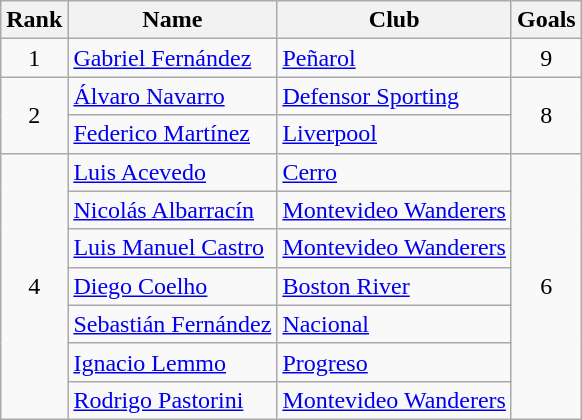<table class="wikitable" border="1">
<tr>
<th>Rank</th>
<th>Name</th>
<th>Club</th>
<th>Goals</th>
</tr>
<tr>
<td align=center>1</td>
<td> <a href='#'>Gabriel Fernández</a></td>
<td><a href='#'>Peñarol</a></td>
<td align=center>9</td>
</tr>
<tr>
<td rowspan=2 align=center>2</td>
<td> <a href='#'>Álvaro Navarro</a></td>
<td><a href='#'>Defensor Sporting</a></td>
<td rowspan=2 align=center>8</td>
</tr>
<tr>
<td> <a href='#'>Federico Martínez</a></td>
<td><a href='#'>Liverpool</a></td>
</tr>
<tr>
<td rowspan=7 align=center>4</td>
<td> <a href='#'>Luis Acevedo</a></td>
<td><a href='#'>Cerro</a></td>
<td rowspan=7 align=center>6</td>
</tr>
<tr>
<td> <a href='#'>Nicolás Albarracín</a></td>
<td><a href='#'>Montevideo Wanderers</a></td>
</tr>
<tr>
<td> <a href='#'>Luis Manuel Castro</a></td>
<td><a href='#'>Montevideo Wanderers</a></td>
</tr>
<tr>
<td> <a href='#'>Diego Coelho</a></td>
<td><a href='#'>Boston River</a></td>
</tr>
<tr>
<td> <a href='#'>Sebastián Fernández</a></td>
<td><a href='#'>Nacional</a></td>
</tr>
<tr>
<td> <a href='#'>Ignacio Lemmo</a></td>
<td><a href='#'>Progreso</a></td>
</tr>
<tr>
<td> <a href='#'>Rodrigo Pastorini</a></td>
<td><a href='#'>Montevideo Wanderers</a></td>
</tr>
</table>
